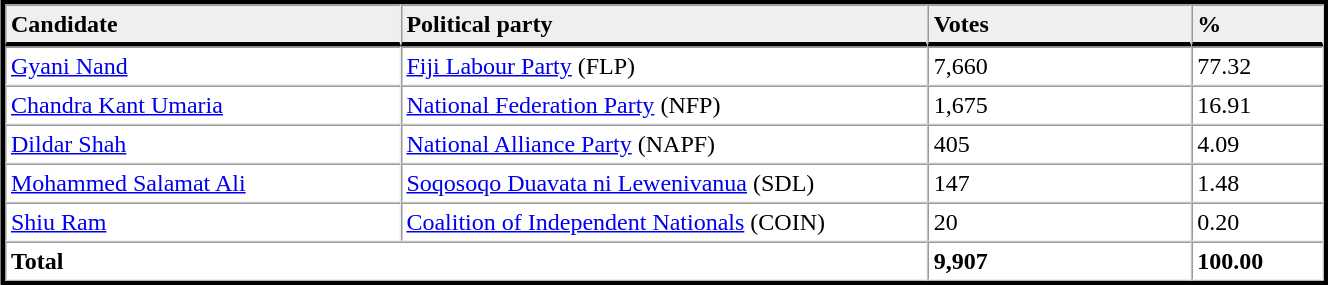<table table width="70%" border="1" align="center" cellpadding=3 cellspacing=0 style="margin:5px; border:3px solid;">
<tr>
<td td width="30%" style="border-bottom:3px solid; background:#efefef;"><strong>Candidate</strong></td>
<td td width="40%" style="border-bottom:3px solid; background:#efefef;"><strong>Political party</strong></td>
<td td width="20%" style="border-bottom:3px solid; background:#efefef;"><strong>Votes</strong></td>
<td td width="10%" style="border-bottom:3px solid; background:#efefef;"><strong>%</strong></td>
</tr>
<tr>
<td><a href='#'>Gyani Nand</a></td>
<td><a href='#'>Fiji Labour Party</a> (FLP)</td>
<td>7,660</td>
<td>77.32</td>
</tr>
<tr>
<td><a href='#'>Chandra Kant Umaria</a></td>
<td><a href='#'>National Federation Party</a> (NFP)</td>
<td>1,675</td>
<td>16.91</td>
</tr>
<tr>
<td><a href='#'>Dildar Shah</a></td>
<td><a href='#'>National Alliance Party</a> (NAPF)</td>
<td>405</td>
<td>4.09</td>
</tr>
<tr>
<td><a href='#'>Mohammed Salamat Ali</a></td>
<td><a href='#'>Soqosoqo Duavata ni Lewenivanua</a> (SDL)</td>
<td>147</td>
<td>1.48</td>
</tr>
<tr>
<td><a href='#'>Shiu Ram</a></td>
<td><a href='#'>Coalition of Independent Nationals</a> (COIN)</td>
<td>20</td>
<td>0.20</td>
</tr>
<tr>
<td colspan=2><strong>Total</strong></td>
<td><strong>9,907</strong></td>
<td><strong>100.00</strong></td>
</tr>
<tr>
</tr>
</table>
